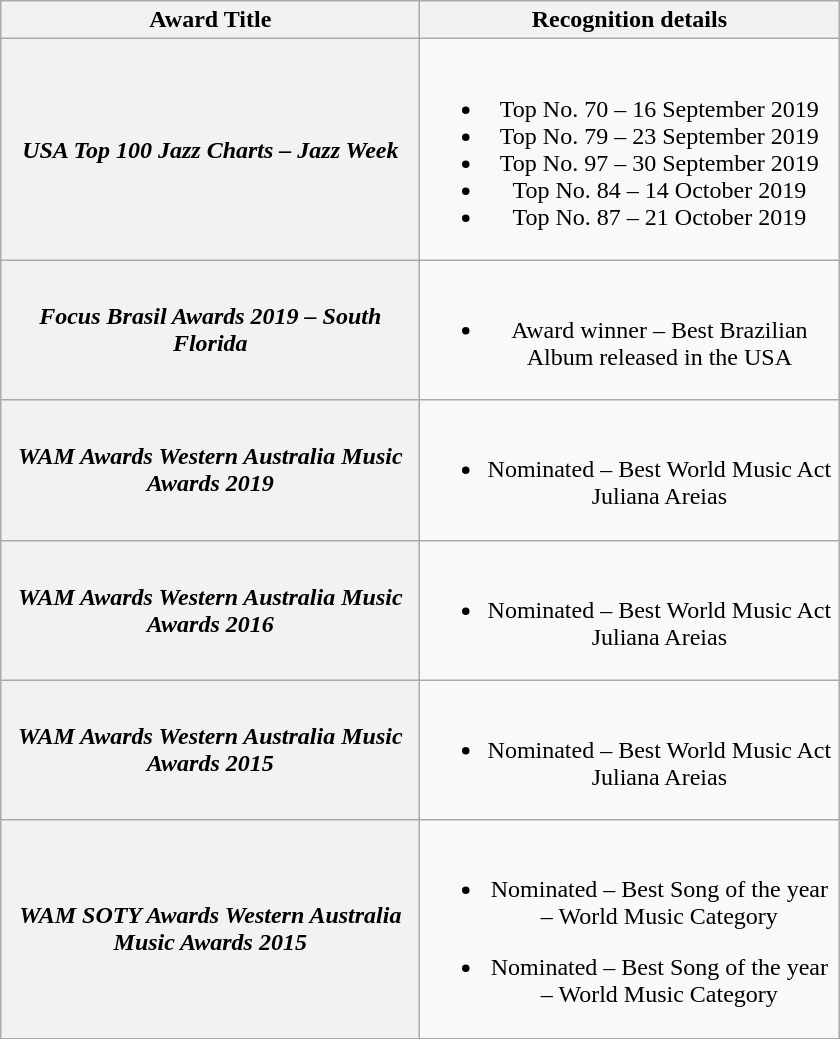<table class="wikitable plainrowheaders" style="text-align:center;">
<tr>
<th scope="col" style="width:17em;">Award Title</th>
<th scope="col" style="width:17em;">Recognition details</th>
</tr>
<tr>
<th scope="row"><em>USA Top 100 Jazz Charts – Jazz Week</em></th>
<td><br><ul><li>Top No. 70 – 16 September 2019</li><li>Top No. 79 – 23 September 2019</li><li>Top No. 97 – 30 September 2019</li><li>Top No. 84 – 14 October 2019</li><li>Top No. 87 – 21 October 2019</li></ul></td>
</tr>
<tr>
<th scope="row"><em>Focus Brasil Awards 2019 – South Florida</em></th>
<td><br><ul><li>Award winner – Best Brazilian Album released in the USA</li></ul></td>
</tr>
<tr>
<th scope="row"><em>WAM Awards Western Australia Music Awards 2019</em></th>
<td><br><ul><li>Nominated – Best World Music Act Juliana Areias</li></ul></td>
</tr>
<tr>
<th scope="row"><em>WAM Awards Western Australia Music Awards 2016</em></th>
<td><br><ul><li>Nominated – Best World Music Act Juliana Areias</li></ul></td>
</tr>
<tr>
<th scope="row"><em>WAM Awards Western Australia Music Awards 2015</em></th>
<td><br><ul><li>Nominated – Best World Music Act Juliana Areias</li></ul></td>
</tr>
<tr>
<th scope="row"><em>WAM SOTY Awards Western Australia Music Awards 2015</em></th>
<td><br><ul><li>Nominated – Best Song of the year – World Music Category</li></ul><ul><li>Nominated – Best Song of the year – World Music Category</li></ul></td>
</tr>
<tr>
</tr>
</table>
